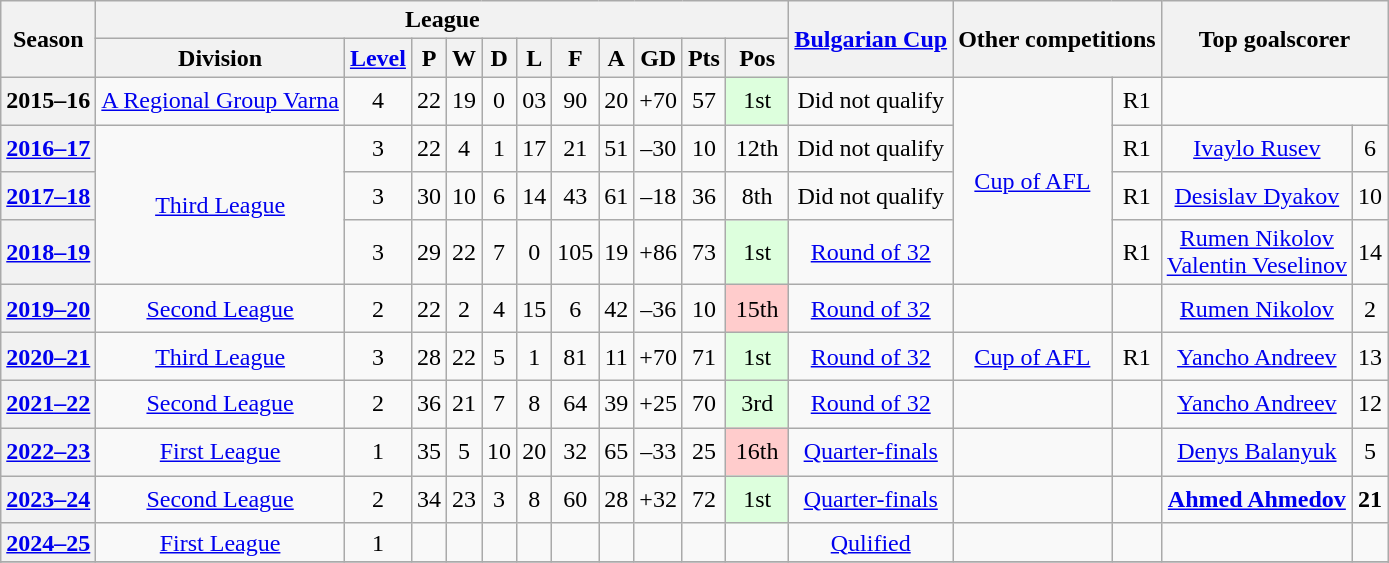<table class="wikitable plainrowheaders sortable" style="text-align: center">
<tr>
<th rowspan=2>Season</th>
<th colspan=11>League</th>
<th rowspan=2><a href='#'>Bulgarian Cup</a><br></th>
<th rowspan=2 colspan=2>Other competitions</th>
<th rowspan=2 colspan=2>Top goalscorer</th>
</tr>
<tr>
<th scope=col>Division</th>
<th scope=col><a href='#'>Level</a></th>
<th scope=col>P</th>
<th scope=col>W</th>
<th scope=col>D</th>
<th scope=col>L</th>
<th scope=col>F</th>
<th scope=col>A</th>
<th scope=col>GD</th>
<th scope=col>Pts</th>
<th scope=col data-sort-type="number">Pos</th>
</tr>
<tr>
<th scope=row rowspan=1>2015–16</th>
<td rowspan=1><a href='#'>A Regional Group Varna</a></td>
<td rowspan=1>4</td>
<td rowspan=1>22</td>
<td rowspan=1>19</td>
<td rowspan=1>0</td>
<td rowspan=1>03</td>
<td rowspan=1>90</td>
<td rowspan=1>20</td>
<td rowspan=1>+70</td>
<td rowspan=1>57</td>
<td style="background-color:#DFD;padding:0.4em">1st</td>
<td rowspan=1>Did not qualify</td>
<td rowspan=4><a href='#'>Cup of AFL</a></td>
<td rowspan=1>R1</td>
</tr>
<tr>
<th scope=row rowspan=1><a href='#'>2016–17</a></th>
<td rowspan=3><a href='#'>Third League</a></td>
<td rowspan=1>3</td>
<td rowspan=1>22</td>
<td rowspan=1>4</td>
<td rowspan=1>1</td>
<td rowspan=1>17</td>
<td rowspan=1>21</td>
<td rowspan=1>51</td>
<td rowspan=1>–30</td>
<td rowspan=1>10</td>
<td rowspan=1 style="background-color:; padding:0.4em;">12th</td>
<td rowspan=1>Did not qualify</td>
<td rowspan=1>R1</td>
<td rowspan=1> <a href='#'>Ivaylo Rusev</a></td>
<td rowspan=1>6</td>
</tr>
<tr>
<th scope=row rowspan=1><a href='#'>2017–18</a></th>
<td rowspan=1>3</td>
<td rowspan=1>30</td>
<td rowspan=1>10</td>
<td rowspan=1>6</td>
<td rowspan=1>14</td>
<td rowspan=1>43</td>
<td rowspan=1>61</td>
<td rowspan=1>–18</td>
<td rowspan=1>36</td>
<td rowspan=1 style="background-color:; padding:0.4em;">8th</td>
<td rowspan=1>Did not qualify</td>
<td rowspan=1>R1</td>
<td rowspan=1> <a href='#'>Desislav Dyakov</a></td>
<td rowspan=1>10</td>
</tr>
<tr>
<th scope=row rowspan=1><a href='#'>2018–19</a></th>
<td rowspan=1>3</td>
<td rowspan=1>29</td>
<td rowspan=1>22</td>
<td rowspan=1>7</td>
<td rowspan=1>0</td>
<td rowspan=1>105</td>
<td rowspan=1>19</td>
<td rowspan=1>+86</td>
<td rowspan=1>73</td>
<td style="background-color:#DFD;padding:0.4em">1st</td>
<td rowspan=1><a href='#'>Round of 32</a></td>
<td rowspan=1>R1</td>
<td rowspan=1> <a href='#'>Rumen Nikolov</a> <br> <a href='#'>Valentin Veselinov</a></td>
<td rowspan=1>14</td>
</tr>
<tr>
<th scope=row rowspan=1><a href='#'>2019–20</a></th>
<td rowspan=1><a href='#'>Second League</a></td>
<td rowspan=1>2</td>
<td rowspan=1>22</td>
<td rowspan=1>2</td>
<td rowspan=1>4</td>
<td rowspan=1>15</td>
<td rowspan=1>6</td>
<td rowspan=1>42</td>
<td rowspan=1>–36</td>
<td rowspan=1>10</td>
<td style="background-color:#FCC;padding:0.4em">15th</td>
<td rowspan=1><a href='#'>Round of 32</a></td>
<td rowspan=1></td>
<td rowspan=1></td>
<td rowspan=1> <a href='#'>Rumen Nikolov</a></td>
<td rowspan=1>2</td>
</tr>
<tr>
<th scope=row rowspan=1><a href='#'>2020–21</a></th>
<td rowspan=1><a href='#'>Third League</a></td>
<td rowspan=1>3</td>
<td rowspan=1>28</td>
<td rowspan=1>22</td>
<td rowspan=1>5</td>
<td rowspan=1>1</td>
<td rowspan=1>81</td>
<td rowspan=1>11</td>
<td rowspan=1>+70</td>
<td rowspan=1>71</td>
<td style="background-color:#DFD;padding:0.4em">1st</td>
<td rowspan=1><a href='#'>Round of 32</a></td>
<td rowspan=1><a href='#'>Cup of AFL</a></td>
<td rowspan=1>R1</td>
<td rowspan=1> <a href='#'>Yancho Andreev</a></td>
<td rowspan=1>13</td>
</tr>
<tr>
<th scope=row rowspan=1><a href='#'>2021–22</a></th>
<td rowspan=1><a href='#'>Second League</a></td>
<td rowspan=1>2</td>
<td rowspan=1>36</td>
<td rowspan=1>21</td>
<td rowspan=1>7</td>
<td rowspan=1>8</td>
<td rowspan=1>64</td>
<td rowspan=1>39</td>
<td rowspan=1>+25</td>
<td rowspan=1>70</td>
<td style="background-color:#DFD;padding:0.4em">3rd</td>
<td rowspan=1><a href='#'>Round of 32</a></td>
<td rowspan=1></td>
<td rowspan=1></td>
<td rowspan=1> <a href='#'>Yancho Andreev</a></td>
<td rowspan=1>12</td>
</tr>
<tr>
<th scope=row rowspan=1><a href='#'>2022–23</a></th>
<td rowspan=1><a href='#'>First League</a></td>
<td rowspan=1>1</td>
<td rowspan=1>35</td>
<td rowspan=1>5</td>
<td rowspan=1>10</td>
<td rowspan=1>20</td>
<td rowspan=1>32</td>
<td rowspan=1>65</td>
<td rowspan=1>–33</td>
<td rowspan=1>25</td>
<td style="background-color:#FCC;padding:0.4em">16th</td>
<td rowspan=1><a href='#'>Quarter-finals</a></td>
<td rowspan=1></td>
<td rowspan=1></td>
<td rowspan=1> <a href='#'>Denys Balanyuk</a></td>
<td rowspan=1>5</td>
</tr>
<tr>
<th scope=row rowspan=1><a href='#'>2023–24</a></th>
<td rowspan=1><a href='#'>Second League</a></td>
<td rowspan=1>2</td>
<td rowspan=1>34</td>
<td rowspan=1>23</td>
<td rowspan=1>3</td>
<td rowspan=1>8</td>
<td rowspan=1>60</td>
<td rowspan=1>28</td>
<td rowspan=1>+32</td>
<td rowspan=1>72</td>
<td style="background-color:#DFD;padding:0.4em">1st</td>
<td rowspan=1><a href='#'>Quarter-finals</a></td>
<td rowspan=1></td>
<td rowspan=1></td>
<td rowspan=1> <strong><a href='#'>Ahmed Ahmedov</a></strong></td>
<td rowspan=1><strong>21</strong></td>
</tr>
<tr>
<th scope=row rowspan=1><a href='#'>2024–25</a></th>
<td rowspan=1><a href='#'>First League</a></td>
<td rowspan=1>1</td>
<td rowspan=1></td>
<td rowspan=1></td>
<td rowspan=1></td>
<td rowspan=1></td>
<td rowspan=1></td>
<td rowspan=1></td>
<td rowspan=1></td>
<td rowspan=1></td>
<td rowspan=1></td>
<td rowspan=1><a href='#'>Qulified</a></td>
<td rowspan=1></td>
<td rowspan=1></td>
<td rowspan=1></td>
<td rowspan=1></td>
</tr>
<tr>
</tr>
<tr>
</tr>
</table>
